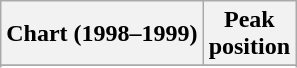<table class="wikitable sortable plainrowheaders">
<tr>
<th>Chart (1998–1999)</th>
<th>Peak<br>position</th>
</tr>
<tr>
</tr>
<tr>
</tr>
<tr>
</tr>
</table>
